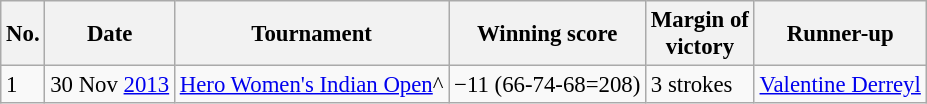<table class="wikitable" style="font-size:95%;">
<tr>
<th>No.</th>
<th>Date</th>
<th>Tournament</th>
<th>Winning score</th>
<th>Margin of<br>victory</th>
<th>Runner-up</th>
</tr>
<tr>
<td>1</td>
<td>30 Nov <a href='#'>2013</a></td>
<td><a href='#'>Hero Women's Indian Open</a>^</td>
<td>−11 (66-74-68=208)</td>
<td>3 strokes</td>
<td> <a href='#'>Valentine Derreyl</a></td>
</tr>
</table>
